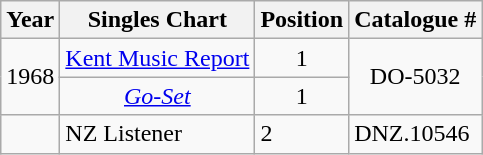<table class="wikitable">
<tr>
<th>Year</th>
<th>Singles Chart</th>
<th>Position</th>
<th>Catalogue #</th>
</tr>
<tr>
<td align="center" rowspan="2">1968</td>
<td align="center"><a href='#'>Kent Music Report</a></td>
<td align="center">1</td>
<td align="center" rowspan="2">DO-5032</td>
</tr>
<tr>
<td align="center"><em><a href='#'>Go-Set</a></em></td>
<td align="center">1</td>
</tr>
<tr>
<td></td>
<td>NZ Listener</td>
<td>2</td>
<td>DNZ.10546</td>
</tr>
</table>
